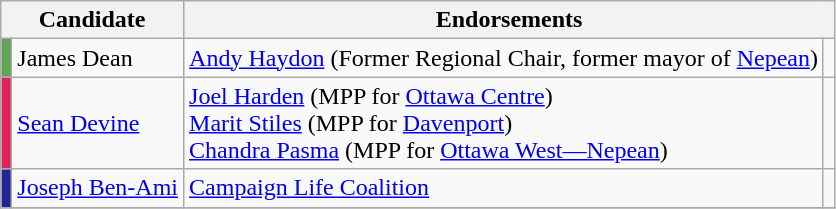<table class="wikitable">
<tr>
<th colspan="2" align="center">Candidate</th>
<th colspan="2" align="center">Endorsements</th>
</tr>
<tr>
<td style="background-color:#5EA454;"></td>
<td style="text-align:left;">James Dean</td>
<td><a href='#'>Andy Haydon</a> (Former Regional Chair, former mayor of <a href='#'>Nepean</a>)</td>
<td></td>
</tr>
<tr>
<td style="background-color:#e01f5b;"></td>
<td style="text-align:left;"><a href='#'>Sean Devine</a></td>
<td><a href='#'>Joel Harden</a> (MPP for <a href='#'>Ottawa Centre</a>)<br> <a href='#'>Marit Stiles</a> (MPP for <a href='#'>Davenport</a>)<br> <a href='#'>Chandra Pasma</a> (MPP for <a href='#'>Ottawa West—Nepean</a>)</td>
<td><br></td>
</tr>
<tr>
<td style="background-color:#202693;"></td>
<td style="text-align:left;"><a href='#'>Joseph Ben-Ami</a></td>
<td><a href='#'>Campaign Life Coalition</a></td>
<td></td>
</tr>
<tr>
</tr>
</table>
